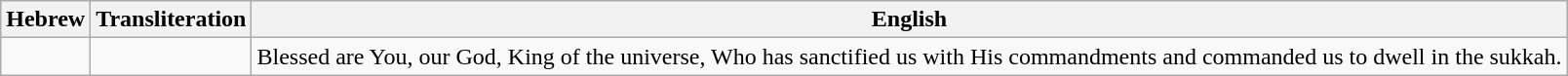<table class="wikitable">
<tr>
<th>Hebrew</th>
<th>Transliteration</th>
<th>English</th>
</tr>
<tr>
<td></td>
<td></td>
<td>Blessed are You,  our God, King of the universe, Who has sanctified us with His commandments and commanded us to dwell in the sukkah.</td>
</tr>
</table>
